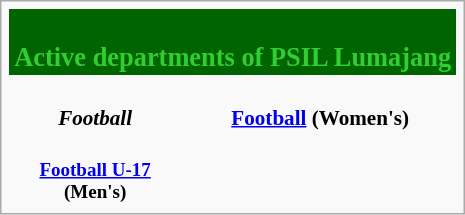<table class="infobox" style="font-size: 88%; width: 22em; text-align: center">
<tr>
<th colspan=3 style="font-size: 125%; background-color:#006400; color:#32CD32; text-align:center;"><br>Active departments of PSIL Lumajang</th>
</tr>
<tr style="text-align: center">
<td><br><strong><em>Football</em></strong></td>
<td><br><strong><a href='#'>Football</a> (Women's)</strong></td>
</tr>
<tr style="font-size: 90%; text-align: center">
<td><br><strong><a href='#'>Football U-17</a><br> (Men's)</strong></td>
</tr>
</table>
